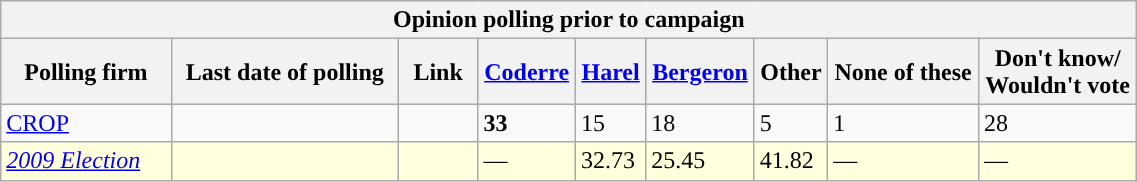<table class="wikitable collapsible sortable collapsed">
<tr style="background:#e9e9e9;">
<th width=750px, colspan="11">Opinion polling prior to campaign</th>
</tr>
<tr style="background:#e9e9e9;">
<th width=15%>Polling firm</th>
<th width=20%>Last date of polling</th>
<th style="width:7%;" class="unsortable">Link</th>
<th style="background-color:"><strong><a href='#'>Coderre</a></strong></th>
<th style="background-color:"><strong><a href='#'>Harel</a></strong></th>
<th style="background-color:"><strong><a href='#'><span>Bergeron</span></a></strong></th>
<th style="background-color:"><strong>Other</strong></th>
<th align="center">None of these</th>
<th align="center">Don't know/<br>Wouldn't vote</th>
</tr>
<tr>
<td><a href='#'>CROP</a></td>
<td></td>
<td></td>
<td><strong>33</strong></td>
<td>15</td>
<td>18</td>
<td>5</td>
<td>1</td>
<td>28</td>
</tr>
<tr>
<td style="background:#ffd;"><em><a href='#'>2009 Election</a></em></td>
<td style="background:#ffd;"></td>
<td style="background:#ffd;"></td>
<td style="background:#ffd;">—</td>
<td style="background:#ffd;">32.73</td>
<td style="background:#ffd;">25.45</td>
<td style="background:#ffd;">41.82</td>
<td style="background:#ffd;">—</td>
<td style="background:#ffd;">—</td>
</tr>
</table>
